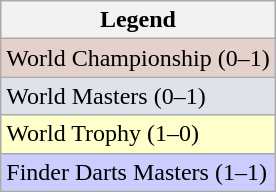<table class="wikitable">
<tr>
<th>Legend</th>
</tr>
<tr style="background:#e5d1cb;">
<td>World Championship (0–1)</td>
</tr>
<tr style="background:#dfe2e9;">
<td>World Masters (0–1)</td>
</tr>
<tr style="background:#ffc;">
<td>World Trophy (1–0)</td>
</tr>
<tr style="background:#ccf;">
<td>Finder Darts Masters (1–1)</td>
</tr>
</table>
